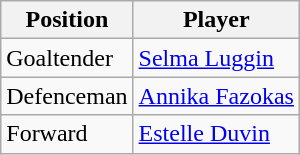<table class="wikitable">
<tr>
<th>Position</th>
<th>Player</th>
</tr>
<tr>
<td>Goaltender</td>
<td> <a href='#'>Selma Luggin</a></td>
</tr>
<tr>
<td>Defenceman</td>
<td> <a href='#'>Annika Fazokas</a></td>
</tr>
<tr>
<td>Forward</td>
<td> <a href='#'>Estelle Duvin</a></td>
</tr>
</table>
